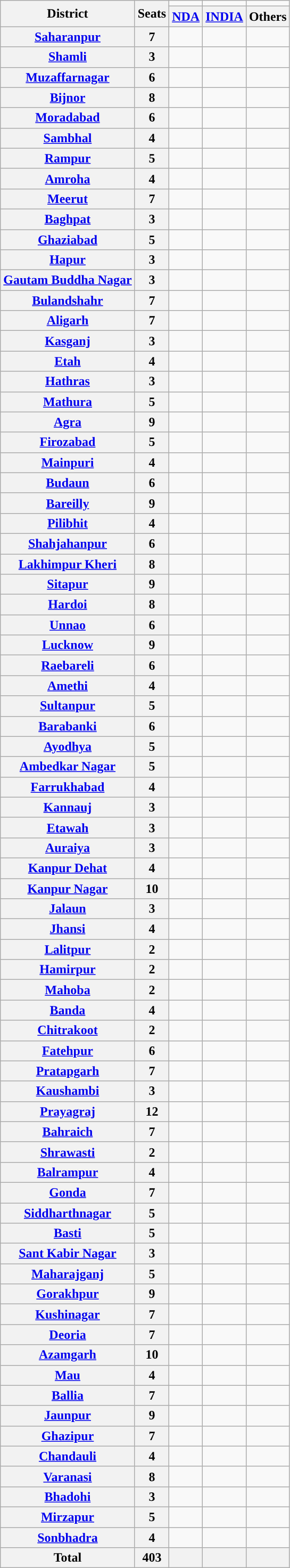<table class="wikitable" style="text-align:center;">
<tr>
<th rowspan="2">District</th>
<th rowspan="2">Seats</th>
<td style="color:inherit;background:"></td>
<td style="color:inherit;background:"></td>
<td style="color:inherit;background:"></td>
</tr>
<tr>
<th><a href='#'>NDA</a></th>
<th><a href='#'>INDIA</a></th>
<th>Others</th>
</tr>
<tr>
<th><a href='#'>Saharanpur</a></th>
<th>7</th>
<td></td>
<td></td>
<td></td>
</tr>
<tr>
<th><a href='#'>Shamli</a></th>
<th>3</th>
<td></td>
<td></td>
<td></td>
</tr>
<tr>
<th><a href='#'>Muzaffarnagar</a></th>
<th>6</th>
<td></td>
<td></td>
<td></td>
</tr>
<tr>
<th><a href='#'>Bijnor</a></th>
<th>8</th>
<td></td>
<td></td>
<td></td>
</tr>
<tr>
<th><a href='#'>Moradabad</a></th>
<th>6</th>
<td></td>
<td></td>
<td></td>
</tr>
<tr>
<th><a href='#'>Sambhal</a></th>
<th>4</th>
<td></td>
<td></td>
<td></td>
</tr>
<tr>
<th><a href='#'>Rampur</a></th>
<th>5</th>
<td></td>
<td></td>
<td></td>
</tr>
<tr>
<th><a href='#'>Amroha</a></th>
<th>4</th>
<td></td>
<td></td>
<td></td>
</tr>
<tr>
<th><a href='#'>Meerut</a></th>
<th>7</th>
<td></td>
<td></td>
<td></td>
</tr>
<tr>
<th><a href='#'>Baghpat</a></th>
<th>3</th>
<td></td>
<td></td>
<td></td>
</tr>
<tr>
<th><a href='#'>Ghaziabad</a></th>
<th>5</th>
<td></td>
<td></td>
<td></td>
</tr>
<tr>
<th><a href='#'>Hapur</a></th>
<th>3</th>
<td></td>
<td></td>
<td></td>
</tr>
<tr>
<th><a href='#'>Gautam Buddha Nagar</a></th>
<th>3</th>
<td></td>
<td></td>
<td></td>
</tr>
<tr>
<th><a href='#'>Bulandshahr</a></th>
<th>7</th>
<td></td>
<td></td>
<td></td>
</tr>
<tr>
<th><a href='#'>Aligarh</a></th>
<th>7</th>
<td></td>
<td></td>
<td></td>
</tr>
<tr>
<th><a href='#'>Kasganj</a></th>
<th>3</th>
<td></td>
<td></td>
<td></td>
</tr>
<tr>
<th><a href='#'>Etah</a></th>
<th>4</th>
<td></td>
<td></td>
<td></td>
</tr>
<tr>
<th><a href='#'>Hathras</a></th>
<th>3</th>
<td></td>
<td></td>
<td></td>
</tr>
<tr>
<th><a href='#'>Mathura</a></th>
<th>5</th>
<td></td>
<td></td>
<td></td>
</tr>
<tr>
<th><a href='#'>Agra</a></th>
<th>9</th>
<td></td>
<td></td>
<td></td>
</tr>
<tr>
<th><a href='#'>Firozabad</a></th>
<th>5</th>
<td></td>
<td></td>
<td></td>
</tr>
<tr>
<th><a href='#'>Mainpuri</a></th>
<th>4</th>
<td></td>
<td></td>
<td></td>
</tr>
<tr>
<th><a href='#'>Budaun</a></th>
<th>6</th>
<td></td>
<td></td>
<td></td>
</tr>
<tr>
<th><a href='#'>Bareilly</a></th>
<th>9</th>
<td></td>
<td></td>
<td></td>
</tr>
<tr>
<th><a href='#'>Pilibhit</a></th>
<th>4</th>
<td></td>
<td></td>
<td></td>
</tr>
<tr>
<th><a href='#'>Shahjahanpur</a></th>
<th>6</th>
<td></td>
<td></td>
<td></td>
</tr>
<tr>
<th><a href='#'>Lakhimpur Kheri</a></th>
<th>8</th>
<td></td>
<td></td>
<td></td>
</tr>
<tr>
<th><a href='#'>Sitapur</a></th>
<th>9</th>
<td></td>
<td></td>
<td></td>
</tr>
<tr>
<th><a href='#'>Hardoi</a></th>
<th>8</th>
<td></td>
<td></td>
<td></td>
</tr>
<tr>
<th><a href='#'>Unnao</a></th>
<th>6</th>
<td></td>
<td></td>
<td></td>
</tr>
<tr>
<th><a href='#'>Lucknow</a></th>
<th>9</th>
<td></td>
<td></td>
<td></td>
</tr>
<tr>
<th><a href='#'>Raebareli</a></th>
<th>6</th>
<td></td>
<td></td>
<td></td>
</tr>
<tr>
<th><a href='#'>Amethi</a></th>
<th>4</th>
<td></td>
<td></td>
<td></td>
</tr>
<tr>
<th><a href='#'>Sultanpur</a></th>
<th>5</th>
<td></td>
<td></td>
<td></td>
</tr>
<tr>
<th><a href='#'>Barabanki</a></th>
<th>6</th>
<td></td>
<td></td>
<td></td>
</tr>
<tr>
<th><a href='#'>Ayodhya</a></th>
<th>5</th>
<td></td>
<td></td>
<td></td>
</tr>
<tr>
<th><a href='#'>Ambedkar Nagar</a></th>
<th>5</th>
<td></td>
<td></td>
<td></td>
</tr>
<tr>
<th><a href='#'>Farrukhabad</a></th>
<th>4</th>
<td></td>
<td></td>
<td></td>
</tr>
<tr>
<th><a href='#'>Kannauj</a></th>
<th>3</th>
<td></td>
<td></td>
<td></td>
</tr>
<tr>
<th><a href='#'>Etawah</a></th>
<th>3</th>
<td></td>
<td></td>
<td></td>
</tr>
<tr>
<th><a href='#'>Auraiya</a></th>
<th>3</th>
<td></td>
<td></td>
<td></td>
</tr>
<tr>
<th><a href='#'>Kanpur Dehat</a></th>
<th>4</th>
<td></td>
<td></td>
<td></td>
</tr>
<tr>
<th><a href='#'>Kanpur Nagar</a></th>
<th>10</th>
<td></td>
<td></td>
<td></td>
</tr>
<tr>
<th><a href='#'>Jalaun</a></th>
<th>3</th>
<td></td>
<td></td>
<td></td>
</tr>
<tr>
<th><a href='#'>Jhansi</a></th>
<th>4</th>
<td></td>
<td></td>
<td></td>
</tr>
<tr>
<th><a href='#'>Lalitpur</a></th>
<th>2</th>
<td></td>
<td></td>
<td></td>
</tr>
<tr>
<th><a href='#'>Hamirpur</a></th>
<th>2</th>
<td></td>
<td></td>
<td></td>
</tr>
<tr>
<th><a href='#'>Mahoba</a></th>
<th>2</th>
<td></td>
<td></td>
<td></td>
</tr>
<tr>
<th><a href='#'>Banda</a></th>
<th>4</th>
<td></td>
<td></td>
<td></td>
</tr>
<tr>
<th><a href='#'>Chitrakoot</a></th>
<th>2</th>
<td></td>
<td></td>
<td></td>
</tr>
<tr>
<th><a href='#'>Fatehpur</a></th>
<th>6</th>
<td></td>
<td></td>
<td></td>
</tr>
<tr>
<th><a href='#'>Pratapgarh</a></th>
<th>7</th>
<td></td>
<td></td>
<td></td>
</tr>
<tr>
<th><a href='#'>Kaushambi</a></th>
<th>3</th>
<td></td>
<td></td>
<td></td>
</tr>
<tr>
<th><a href='#'>Prayagraj</a></th>
<th>12</th>
<td></td>
<td></td>
<td></td>
</tr>
<tr>
<th><a href='#'>Bahraich</a></th>
<th>7</th>
<td></td>
<td></td>
<td></td>
</tr>
<tr>
<th><a href='#'>Shrawasti</a></th>
<th>2</th>
<td></td>
<td></td>
<td></td>
</tr>
<tr>
<th><a href='#'>Balrampur</a></th>
<th>4</th>
<td></td>
<td></td>
<td></td>
</tr>
<tr>
<th><a href='#'>Gonda</a></th>
<th>7</th>
<td></td>
<td></td>
<td></td>
</tr>
<tr>
<th><a href='#'>Siddharthnagar</a></th>
<th>5</th>
<td></td>
<td></td>
<td></td>
</tr>
<tr>
<th><a href='#'>Basti</a></th>
<th>5</th>
<td></td>
<td></td>
<td></td>
</tr>
<tr>
<th><a href='#'>Sant Kabir Nagar</a></th>
<th>3</th>
<td></td>
<td></td>
<td></td>
</tr>
<tr>
<th><a href='#'>Maharajganj</a></th>
<th>5</th>
<td></td>
<td></td>
<td></td>
</tr>
<tr>
<th><a href='#'>Gorakhpur</a></th>
<th>9</th>
<td></td>
<td></td>
<td></td>
</tr>
<tr>
<th><a href='#'>Kushinagar</a></th>
<th>7</th>
<td></td>
<td></td>
<td></td>
</tr>
<tr>
<th><a href='#'>Deoria</a></th>
<th>7</th>
<td></td>
<td></td>
<td></td>
</tr>
<tr>
<th><a href='#'>Azamgarh</a></th>
<th>10</th>
<td></td>
<td></td>
<td></td>
</tr>
<tr>
<th><a href='#'>Mau</a></th>
<th>4</th>
<td></td>
<td></td>
<td></td>
</tr>
<tr>
<th><a href='#'>Ballia</a></th>
<th>7</th>
<td></td>
<td></td>
<td></td>
</tr>
<tr>
<th><a href='#'>Jaunpur</a></th>
<th>9</th>
<td></td>
<td></td>
<td></td>
</tr>
<tr>
<th><a href='#'>Ghazipur</a></th>
<th>7</th>
<td></td>
<td></td>
<td></td>
</tr>
<tr>
<th><a href='#'>Chandauli</a></th>
<th>4</th>
<td></td>
<td></td>
<td></td>
</tr>
<tr>
<th><a href='#'>Varanasi</a></th>
<th>8</th>
<td></td>
<td></td>
<td></td>
</tr>
<tr>
<th><a href='#'>Bhadohi</a></th>
<th>3</th>
<td></td>
<td></td>
<td></td>
</tr>
<tr>
<th><a href='#'>Mirzapur</a></th>
<th>5</th>
<td></td>
<td></td>
<td></td>
</tr>
<tr>
<th><a href='#'>Sonbhadra</a></th>
<th>4</th>
<td></td>
<td></td>
<td></td>
</tr>
<tr>
<th>Total</th>
<th>403</th>
<th></th>
<th></th>
<th></th>
</tr>
</table>
